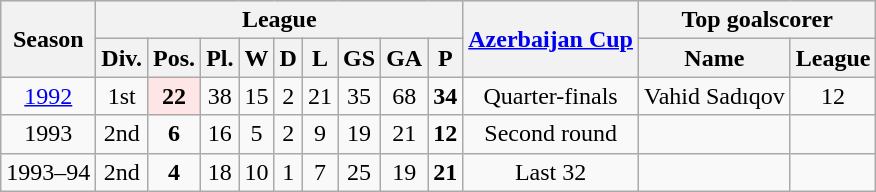<table class="wikitable">
<tr style="background:#efefef;">
<th rowspan="2">Season</th>
<th colspan="9">League</th>
<th rowspan="2"><a href='#'>Azerbaijan Cup</a></th>
<th colspan="2">Top goalscorer</th>
</tr>
<tr>
<th>Div.</th>
<th>Pos.</th>
<th>Pl.</th>
<th>W</th>
<th>D</th>
<th>L</th>
<th>GS</th>
<th>GA</th>
<th>P</th>
<th>Name</th>
<th>League</th>
</tr>
<tr>
<td align=center><a href='#'>1992</a></td>
<td align=center>1st</td>
<td align=center bgcolor=#FFE6E6><strong>22</strong></td>
<td align=center>38</td>
<td align=center>15</td>
<td align=center>2</td>
<td align=center>21</td>
<td align=center>35</td>
<td align=center>68</td>
<td align=center><strong>34</strong></td>
<td align=center>Quarter-finals</td>
<td align=center>Vahid Sadıqov</td>
<td align=center>12</td>
</tr>
<tr>
<td align=center>1993</td>
<td align=center>2nd</td>
<td align=center><strong>6</strong></td>
<td align=center>16</td>
<td align=center>5</td>
<td align=center>2</td>
<td align=center>9</td>
<td align=center>19</td>
<td align=center>21</td>
<td align=center><strong>12</strong></td>
<td align=center>Second round</td>
<td align=center></td>
<td align=center></td>
</tr>
<tr>
<td align=center>1993–94</td>
<td align=center>2nd</td>
<td align=center><strong>4</strong></td>
<td align=center>18</td>
<td align=center>10</td>
<td align=center>1</td>
<td align=center>7</td>
<td align=center>25</td>
<td align=center>19</td>
<td align=center><strong>21</strong></td>
<td align=center>Last 32</td>
<td align=center></td>
<td align=center></td>
</tr>
</table>
